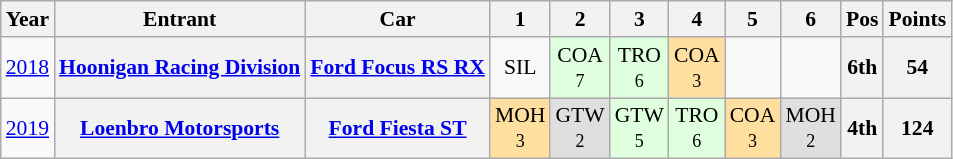<table class="wikitable" border="1" style="text-align:center; font-size:90%;">
<tr>
<th>Year</th>
<th>Entrant</th>
<th>Car</th>
<th>1</th>
<th>2</th>
<th>3</th>
<th>4</th>
<th>5</th>
<th>6</th>
<th>Pos</th>
<th>Points</th>
</tr>
<tr>
<td><a href='#'>2018</a></td>
<th><a href='#'>Hoonigan Racing Division</a></th>
<th><a href='#'>Ford Focus RS RX</a></th>
<td>SIL</td>
<td style="background:#DFFFDF;">COA<br><small>7</small></td>
<td style="background:#DFFFDF;">TRO<br><small>6</small></td>
<td style="background:#FFDF9F;">COA<br><small>3</small></td>
<td></td>
<td></td>
<th>6th</th>
<th>54</th>
</tr>
<tr>
<td><a href='#'>2019</a></td>
<th><a href='#'>Loenbro Motorsports</a></th>
<th><a href='#'>Ford Fiesta ST</a></th>
<td style="background:#FFDF9F;">MOH<br><small>3</small></td>
<td style="background:#DFDFDF;">GTW<br><small>2</small></td>
<td style="background:#DFFFDF;">GTW<br><small>5</small></td>
<td style="background:#DFFFDF;">TRO<br><small>6</small></td>
<td style="background:#FFDF9F;">COA<br><small>3</small></td>
<td style="background:#DFDFDF;">MOH<br><small>2</small></td>
<th>4th</th>
<th>124</th>
</tr>
</table>
